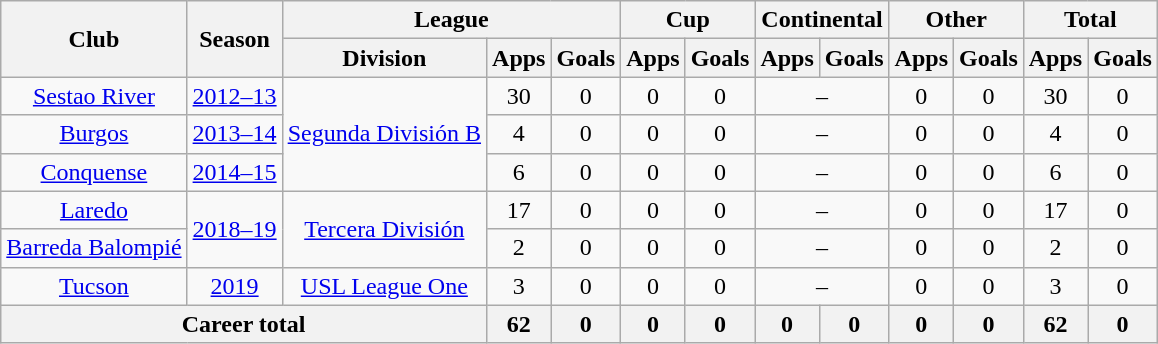<table class="wikitable" style="text-align: center">
<tr>
<th rowspan="2">Club</th>
<th rowspan="2">Season</th>
<th colspan="3">League</th>
<th colspan="2">Cup</th>
<th colspan="2">Continental</th>
<th colspan="2">Other</th>
<th colspan="2">Total</th>
</tr>
<tr>
<th>Division</th>
<th>Apps</th>
<th>Goals</th>
<th>Apps</th>
<th>Goals</th>
<th>Apps</th>
<th>Goals</th>
<th>Apps</th>
<th>Goals</th>
<th>Apps</th>
<th>Goals</th>
</tr>
<tr>
<td><a href='#'>Sestao River</a></td>
<td><a href='#'>2012–13</a></td>
<td rowspan="3"><a href='#'>Segunda División B</a></td>
<td>30</td>
<td>0</td>
<td>0</td>
<td>0</td>
<td colspan="2">–</td>
<td>0</td>
<td>0</td>
<td>30</td>
<td>0</td>
</tr>
<tr>
<td><a href='#'>Burgos</a></td>
<td><a href='#'>2013–14</a></td>
<td>4</td>
<td>0</td>
<td>0</td>
<td>0</td>
<td colspan="2">–</td>
<td>0</td>
<td>0</td>
<td>4</td>
<td>0</td>
</tr>
<tr>
<td><a href='#'>Conquense</a></td>
<td><a href='#'>2014–15</a></td>
<td>6</td>
<td>0</td>
<td>0</td>
<td>0</td>
<td colspan="2">–</td>
<td>0</td>
<td>0</td>
<td>6</td>
<td>0</td>
</tr>
<tr>
<td><a href='#'>Laredo</a></td>
<td rowspan="2"><a href='#'>2018–19</a></td>
<td rowspan="2"><a href='#'>Tercera División</a></td>
<td>17</td>
<td>0</td>
<td>0</td>
<td>0</td>
<td colspan="2">–</td>
<td>0</td>
<td>0</td>
<td>17</td>
<td>0</td>
</tr>
<tr>
<td><a href='#'>Barreda Balompié</a></td>
<td>2</td>
<td>0</td>
<td>0</td>
<td>0</td>
<td colspan="2">–</td>
<td>0</td>
<td>0</td>
<td>2</td>
<td>0</td>
</tr>
<tr>
<td><a href='#'>Tucson</a></td>
<td><a href='#'>2019</a></td>
<td><a href='#'>USL League One</a></td>
<td>3</td>
<td>0</td>
<td>0</td>
<td>0</td>
<td colspan="2">–</td>
<td>0</td>
<td>0</td>
<td>3</td>
<td>0</td>
</tr>
<tr>
<th colspan="3"><strong>Career total</strong></th>
<th>62</th>
<th>0</th>
<th>0</th>
<th>0</th>
<th>0</th>
<th>0</th>
<th>0</th>
<th>0</th>
<th>62</th>
<th>0</th>
</tr>
</table>
